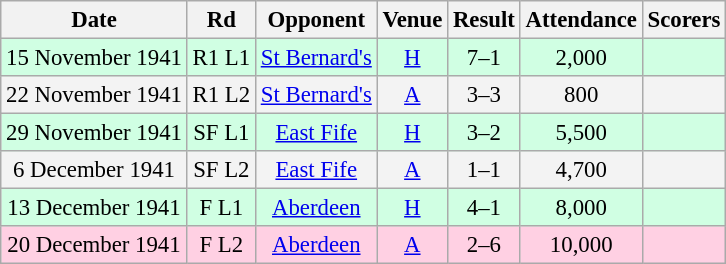<table class="wikitable sortable" style="font-size:95%; text-align:center">
<tr>
<th>Date</th>
<th>Rd</th>
<th>Opponent</th>
<th>Venue</th>
<th>Result</th>
<th>Attendance</th>
<th>Scorers</th>
</tr>
<tr bgcolor = "#d0ffe3">
<td>15 November 1941</td>
<td>R1 L1</td>
<td><a href='#'>St Bernard's</a></td>
<td><a href='#'>H</a></td>
<td>7–1</td>
<td>2,000</td>
<td></td>
</tr>
<tr bgcolor = "#f3f3f3">
<td>22 November 1941</td>
<td>R1 L2</td>
<td><a href='#'>St Bernard's</a></td>
<td><a href='#'>A</a></td>
<td>3–3</td>
<td>800</td>
<td></td>
</tr>
<tr bgcolor = "#d0ffe3">
<td>29 November 1941</td>
<td>SF L1</td>
<td><a href='#'>East Fife</a></td>
<td><a href='#'>H</a></td>
<td>3–2</td>
<td>5,500</td>
<td></td>
</tr>
<tr bgcolor = "#f3f3f3">
<td>6 December 1941</td>
<td>SF L2</td>
<td><a href='#'>East Fife</a></td>
<td><a href='#'>A</a></td>
<td>1–1</td>
<td>4,700</td>
<td></td>
</tr>
<tr bgcolor = "#d0ffe3">
<td>13 December 1941</td>
<td>F L1</td>
<td><a href='#'>Aberdeen</a></td>
<td><a href='#'>H</a></td>
<td>4–1</td>
<td>8,000</td>
<td></td>
</tr>
<tr bgcolor = "#ffd0e3">
<td>20 December 1941</td>
<td>F L2</td>
<td><a href='#'>Aberdeen</a></td>
<td><a href='#'>A</a></td>
<td>2–6</td>
<td>10,000</td>
<td></td>
</tr>
</table>
